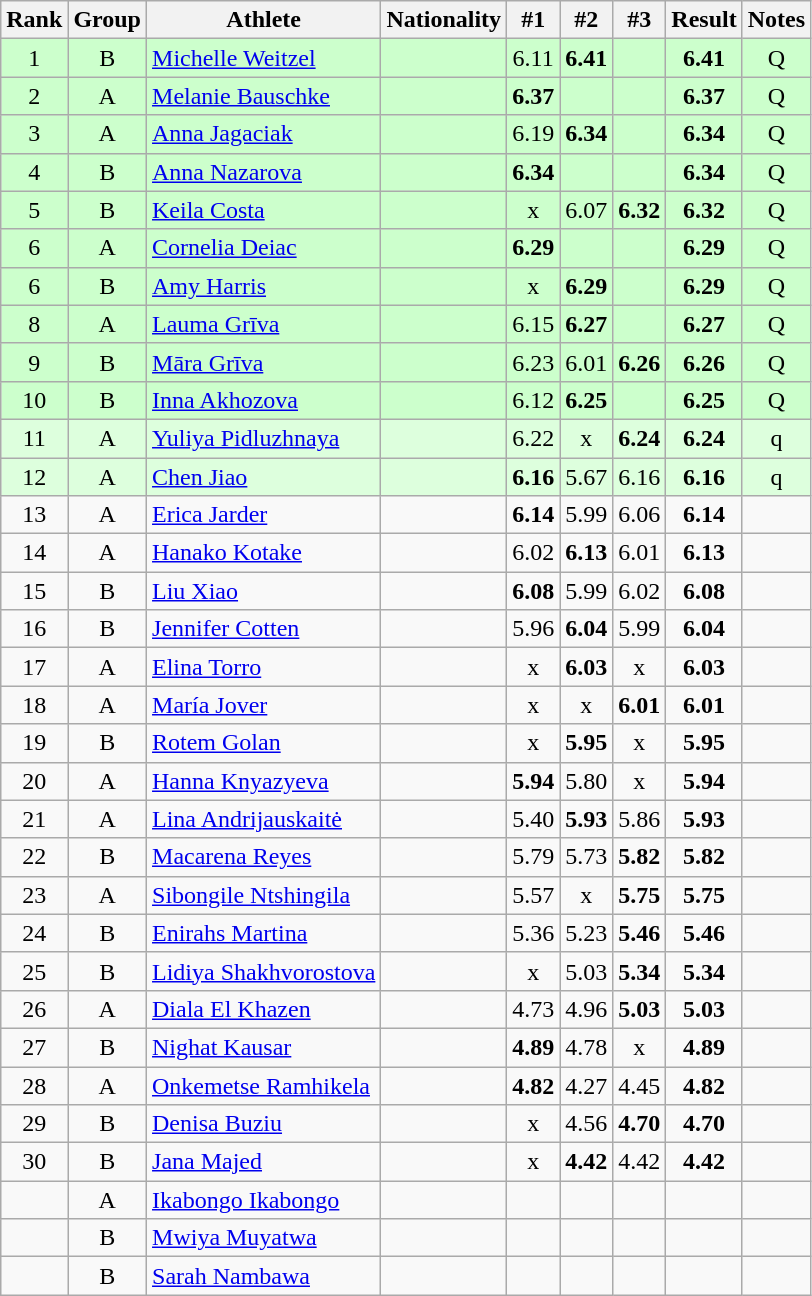<table class="wikitable sortable" style="text-align:center">
<tr>
<th>Rank</th>
<th>Group</th>
<th>Athlete</th>
<th>Nationality</th>
<th>#1</th>
<th>#2</th>
<th>#3</th>
<th>Result</th>
<th>Notes</th>
</tr>
<tr bgcolor=ccffcc>
<td>1</td>
<td>B</td>
<td align="left"><a href='#'>Michelle Weitzel</a></td>
<td align=left></td>
<td>6.11</td>
<td><strong>6.41</strong></td>
<td></td>
<td><strong>6.41</strong></td>
<td>Q</td>
</tr>
<tr bgcolor=ccffcc>
<td>2</td>
<td>A</td>
<td align="left"><a href='#'>Melanie Bauschke</a></td>
<td align=left></td>
<td><strong>6.37</strong></td>
<td></td>
<td></td>
<td><strong>6.37</strong></td>
<td>Q</td>
</tr>
<tr bgcolor=ccffcc>
<td>3</td>
<td>A</td>
<td align="left"><a href='#'>Anna Jagaciak</a></td>
<td align=left></td>
<td>6.19</td>
<td><strong>6.34</strong></td>
<td></td>
<td><strong>6.34</strong></td>
<td>Q</td>
</tr>
<tr bgcolor=ccffcc>
<td>4</td>
<td>B</td>
<td align="left"><a href='#'>Anna Nazarova</a></td>
<td align=left></td>
<td><strong>6.34</strong></td>
<td></td>
<td></td>
<td><strong>6.34</strong></td>
<td>Q</td>
</tr>
<tr bgcolor=ccffcc>
<td>5</td>
<td>B</td>
<td align="left"><a href='#'>Keila Costa</a></td>
<td align=left></td>
<td>x</td>
<td>6.07</td>
<td><strong>6.32</strong></td>
<td><strong>6.32</strong></td>
<td>Q</td>
</tr>
<tr bgcolor=ccffcc>
<td>6</td>
<td>A</td>
<td align="left"><a href='#'>Cornelia Deiac</a></td>
<td align=left></td>
<td><strong>6.29</strong></td>
<td></td>
<td></td>
<td><strong>6.29</strong></td>
<td>Q</td>
</tr>
<tr bgcolor=ccffcc>
<td>6</td>
<td>B</td>
<td align="left"><a href='#'>Amy Harris</a></td>
<td align=left></td>
<td>x</td>
<td><strong>6.29</strong></td>
<td></td>
<td><strong>6.29</strong></td>
<td>Q</td>
</tr>
<tr bgcolor=ccffcc>
<td>8</td>
<td>A</td>
<td align="left"><a href='#'>Lauma Grīva</a></td>
<td align=left></td>
<td>6.15</td>
<td><strong>6.27</strong></td>
<td></td>
<td><strong>6.27</strong></td>
<td>Q</td>
</tr>
<tr bgcolor=ccffcc>
<td>9</td>
<td>B</td>
<td align="left"><a href='#'>Māra Grīva</a></td>
<td align=left></td>
<td>6.23</td>
<td>6.01</td>
<td><strong>6.26</strong></td>
<td><strong>6.26</strong></td>
<td>Q</td>
</tr>
<tr bgcolor=ccffcc>
<td>10</td>
<td>B</td>
<td align="left"><a href='#'>Inna Akhozova</a></td>
<td align=left></td>
<td>6.12</td>
<td><strong>6.25</strong></td>
<td></td>
<td><strong>6.25</strong></td>
<td>Q</td>
</tr>
<tr bgcolor=ddffdd>
<td>11</td>
<td>A</td>
<td align="left"><a href='#'>Yuliya Pidluzhnaya</a></td>
<td align=left></td>
<td>6.22</td>
<td>x</td>
<td><strong>6.24</strong></td>
<td><strong>6.24</strong></td>
<td>q</td>
</tr>
<tr bgcolor=ddffdd>
<td>12</td>
<td>A</td>
<td align="left"><a href='#'>Chen Jiao</a></td>
<td align=left></td>
<td><strong>6.16</strong></td>
<td>5.67</td>
<td>6.16</td>
<td><strong>6.16</strong></td>
<td>q</td>
</tr>
<tr>
<td>13</td>
<td>A</td>
<td align="left"><a href='#'>Erica Jarder</a></td>
<td align=left></td>
<td><strong>6.14</strong></td>
<td>5.99</td>
<td>6.06</td>
<td><strong>6.14</strong></td>
<td></td>
</tr>
<tr>
<td>14</td>
<td>A</td>
<td align="left"><a href='#'>Hanako Kotake</a></td>
<td align=left></td>
<td>6.02</td>
<td><strong>6.13</strong></td>
<td>6.01</td>
<td><strong>6.13</strong></td>
<td></td>
</tr>
<tr>
<td>15</td>
<td>B</td>
<td align="left"><a href='#'>Liu Xiao</a></td>
<td align=left></td>
<td><strong>6.08</strong></td>
<td>5.99</td>
<td>6.02</td>
<td><strong>6.08</strong></td>
<td></td>
</tr>
<tr>
<td>16</td>
<td>B</td>
<td align="left"><a href='#'>Jennifer Cotten</a></td>
<td align=left></td>
<td>5.96</td>
<td><strong>6.04</strong></td>
<td>5.99</td>
<td><strong>6.04</strong></td>
<td></td>
</tr>
<tr>
<td>17</td>
<td>A</td>
<td align="left"><a href='#'>Elina Torro</a></td>
<td align=left></td>
<td>x</td>
<td><strong>6.03</strong></td>
<td>x</td>
<td><strong>6.03</strong></td>
<td></td>
</tr>
<tr>
<td>18</td>
<td>A</td>
<td align="left"><a href='#'>María Jover</a></td>
<td align=left></td>
<td>x</td>
<td>x</td>
<td><strong>6.01</strong></td>
<td><strong>6.01</strong></td>
<td></td>
</tr>
<tr>
<td>19</td>
<td>B</td>
<td align="left"><a href='#'>Rotem Golan</a></td>
<td align=left></td>
<td>x</td>
<td><strong>5.95</strong></td>
<td>x</td>
<td><strong>5.95</strong></td>
<td></td>
</tr>
<tr>
<td>20</td>
<td>A</td>
<td align="left"><a href='#'>Hanna Knyazyeva</a></td>
<td align=left></td>
<td><strong>5.94</strong></td>
<td>5.80</td>
<td>x</td>
<td><strong>5.94</strong></td>
<td></td>
</tr>
<tr>
<td>21</td>
<td>A</td>
<td align="left"><a href='#'>Lina Andrijauskaitė</a></td>
<td align=left></td>
<td>5.40</td>
<td><strong>5.93</strong></td>
<td>5.86</td>
<td><strong>5.93</strong></td>
<td></td>
</tr>
<tr>
<td>22</td>
<td>B</td>
<td align="left"><a href='#'>Macarena Reyes</a></td>
<td align=left></td>
<td>5.79</td>
<td>5.73</td>
<td><strong>5.82</strong></td>
<td><strong>5.82</strong></td>
<td></td>
</tr>
<tr>
<td>23</td>
<td>A</td>
<td align="left"><a href='#'>Sibongile Ntshingila</a></td>
<td align=left></td>
<td>5.57</td>
<td>x</td>
<td><strong>5.75</strong></td>
<td><strong>5.75</strong></td>
<td></td>
</tr>
<tr>
<td>24</td>
<td>B</td>
<td align="left"><a href='#'>Enirahs Martina</a></td>
<td align=left></td>
<td>5.36</td>
<td>5.23</td>
<td><strong>5.46</strong></td>
<td><strong>5.46</strong></td>
<td></td>
</tr>
<tr>
<td>25</td>
<td>B</td>
<td align="left"><a href='#'>Lidiya Shakhvorostova</a></td>
<td align=left></td>
<td>x</td>
<td>5.03</td>
<td><strong>5.34</strong></td>
<td><strong>5.34</strong></td>
<td></td>
</tr>
<tr>
<td>26</td>
<td>A</td>
<td align="left"><a href='#'>Diala El Khazen</a></td>
<td align=left></td>
<td>4.73</td>
<td>4.96</td>
<td><strong>5.03</strong></td>
<td><strong>5.03</strong></td>
<td></td>
</tr>
<tr>
<td>27</td>
<td>B</td>
<td align="left"><a href='#'>Nighat Kausar</a></td>
<td align=left></td>
<td><strong>4.89</strong></td>
<td>4.78</td>
<td>x</td>
<td><strong>4.89</strong></td>
<td></td>
</tr>
<tr>
<td>28</td>
<td>A</td>
<td align="left"><a href='#'>Onkemetse Ramhikela</a></td>
<td align=left></td>
<td><strong>4.82</strong></td>
<td>4.27</td>
<td>4.45</td>
<td><strong>4.82</strong></td>
<td></td>
</tr>
<tr>
<td>29</td>
<td>B</td>
<td align="left"><a href='#'>Denisa Buziu</a></td>
<td align=left></td>
<td>x</td>
<td>4.56</td>
<td><strong>4.70</strong></td>
<td><strong>4.70</strong></td>
<td></td>
</tr>
<tr>
<td>30</td>
<td>B</td>
<td align="left"><a href='#'>Jana Majed</a></td>
<td align=left></td>
<td>x</td>
<td><strong>4.42</strong></td>
<td>4.42</td>
<td><strong>4.42</strong></td>
<td></td>
</tr>
<tr>
<td></td>
<td>A</td>
<td align="left"><a href='#'>Ikabongo Ikabongo</a></td>
<td align=left></td>
<td></td>
<td></td>
<td></td>
<td><strong></strong></td>
<td></td>
</tr>
<tr>
<td></td>
<td>B</td>
<td align="left"><a href='#'>Mwiya Muyatwa</a></td>
<td align=left></td>
<td></td>
<td></td>
<td></td>
<td><strong></strong></td>
<td></td>
</tr>
<tr>
<td></td>
<td>B</td>
<td align="left"><a href='#'>Sarah Nambawa</a></td>
<td align=left></td>
<td></td>
<td></td>
<td></td>
<td><strong></strong></td>
<td></td>
</tr>
</table>
